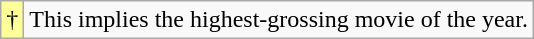<table class="wikitable">
<tr>
<td style="background-color:#FFFF99">†</td>
<td>This implies the highest-grossing movie of the year.</td>
</tr>
</table>
